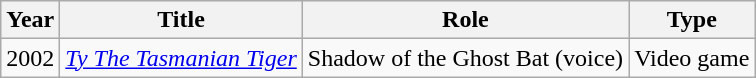<table class="wikitable sortable">
<tr>
<th>Year</th>
<th>Title</th>
<th>Role</th>
<th class="unsortable">Type</th>
</tr>
<tr>
<td>2002</td>
<td><em><a href='#'>Ty The Tasmanian Tiger</a></em></td>
<td>Shadow of the Ghost Bat (voice)</td>
<td>Video game</td>
</tr>
</table>
